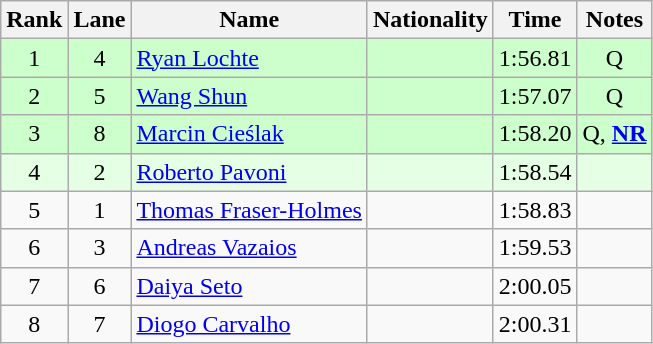<table class="wikitable sortable" style="text-align:center">
<tr>
<th>Rank</th>
<th>Lane</th>
<th>Name</th>
<th>Nationality</th>
<th>Time</th>
<th>Notes</th>
</tr>
<tr bgcolor=ccffcc>
<td>1</td>
<td>4</td>
<td align=left><a href='#'>Ryan Lochte</a></td>
<td align=left></td>
<td>1:56.81</td>
<td>Q</td>
</tr>
<tr bgcolor=ccffcc>
<td>2</td>
<td>5</td>
<td align=left><a href='#'>Wang Shun</a></td>
<td align=left></td>
<td>1:57.07</td>
<td>Q</td>
</tr>
<tr bgcolor=ccffcc>
<td>3</td>
<td>8</td>
<td align=left><a href='#'>Marcin Cieślak</a></td>
<td align=left></td>
<td>1:58.20</td>
<td>Q, <strong><a href='#'>NR</a></strong></td>
</tr>
<tr bgcolor=e5ffe5>
<td>4</td>
<td>2</td>
<td align=left><a href='#'>Roberto Pavoni</a></td>
<td align=left></td>
<td>1:58.54</td>
<td></td>
</tr>
<tr>
<td>5</td>
<td>1</td>
<td align=left><a href='#'>Thomas Fraser-Holmes</a></td>
<td align=left></td>
<td>1:58.83</td>
<td></td>
</tr>
<tr>
<td>6</td>
<td>3</td>
<td align=left><a href='#'>Andreas Vazaios</a></td>
<td align=left></td>
<td>1:59.53</td>
<td></td>
</tr>
<tr>
<td>7</td>
<td>6</td>
<td align=left><a href='#'>Daiya Seto</a></td>
<td align=left></td>
<td>2:00.05</td>
<td></td>
</tr>
<tr>
<td>8</td>
<td>7</td>
<td align=left><a href='#'>Diogo Carvalho</a></td>
<td align=left></td>
<td>2:00.31</td>
<td></td>
</tr>
</table>
